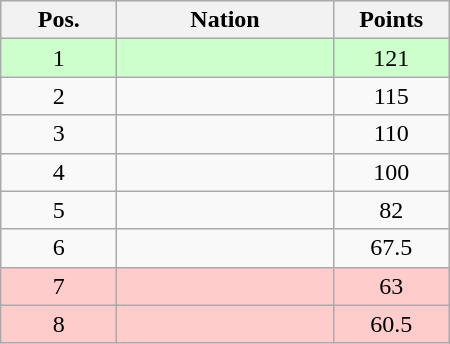<table class="wikitable gauche" cellspacing="1" style="width:300px;">
<tr style="background:#efefef; text-align:center;">
<th style="width:70px;">Pos.</th>
<th>Nation</th>
<th style="width:70px;">Points</th>
</tr>
<tr style="vertical-align:top; text-align:center; background:#ccffcc;">
<td>1</td>
<td style="text-align:left;"></td>
<td>121</td>
</tr>
<tr style="vertical-align:top; text-align:center;">
<td>2</td>
<td style="text-align:left;"></td>
<td>115</td>
</tr>
<tr style="vertical-align:top; text-align:center;">
<td>3</td>
<td style="text-align:left;"></td>
<td>110</td>
</tr>
<tr style="vertical-align:top; text-align:center;">
<td>4</td>
<td style="text-align:left;"></td>
<td>100</td>
</tr>
<tr style="vertical-align:top; text-align:center;">
<td>5</td>
<td style="text-align:left;"></td>
<td>82</td>
</tr>
<tr style="vertical-align:top; text-align:center;">
<td>6</td>
<td style="text-align:left;"></td>
<td>67.5</td>
</tr>
<tr style="vertical-align:top; text-align:center; background:#ffcccc;">
<td>7</td>
<td style="text-align:left;"></td>
<td>63</td>
</tr>
<tr style="vertical-align:top; text-align:center; background:#ffcccc;">
<td>8</td>
<td style="text-align:left;"></td>
<td>60.5</td>
</tr>
</table>
